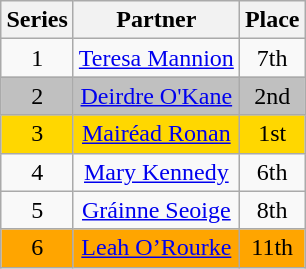<table class="wikitable sortable" style="margin:auto; text-align:center;">
<tr>
<th>Series</th>
<th>Partner</th>
<th>Place</th>
</tr>
<tr>
<td>1</td>
<td><a href='#'>Teresa Mannion</a></td>
<td>7th</td>
</tr>
<tr bgcolor="silver">
<td>2</td>
<td><a href='#'>Deirdre O'Kane</a></td>
<td>2nd</td>
</tr>
<tr bgcolor="gold">
<td>3</td>
<td><a href='#'>Mairéad Ronan</a></td>
<td>1st</td>
</tr>
<tr>
<td>4</td>
<td><a href='#'>Mary Kennedy</a></td>
<td>6th</td>
</tr>
<tr>
<td>5</td>
<td><a href='#'>Gráinne Seoige</a></td>
<td>8th</td>
</tr>
<tr | style="background:orange;">
<td>6</td>
<td><a href='#'>Leah O’Rourke</a></td>
<td>11th</td>
</tr>
</table>
